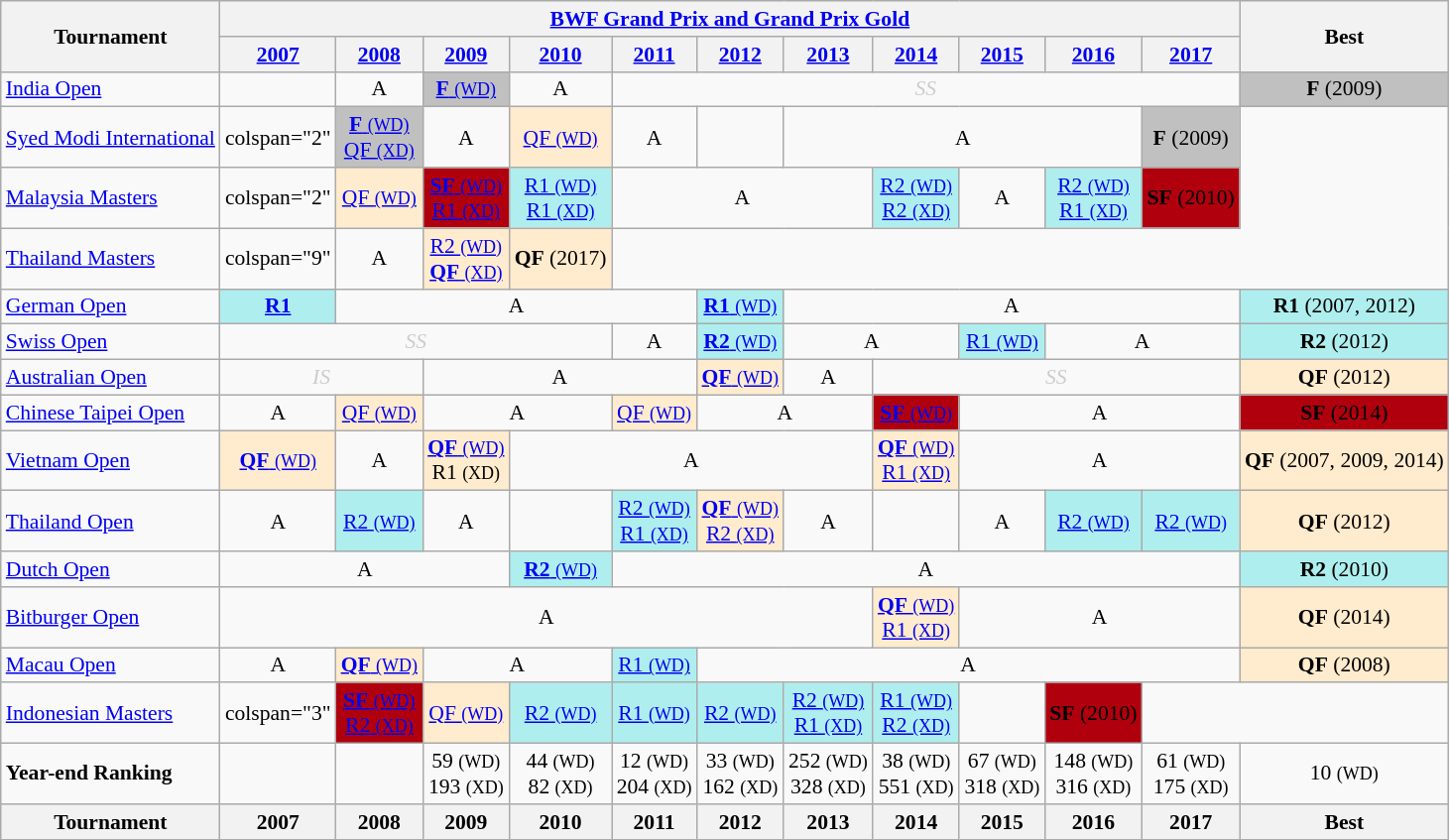<table class="wikitable" style="font-size: 90%; text-align:center">
<tr>
<th rowspan="2">Tournament</th>
<th colspan="11"><strong><a href='#'>BWF Grand Prix and Grand Prix Gold</a></strong></th>
<th rowspan="2">Best</th>
</tr>
<tr>
<th><a href='#'>2007</a></th>
<th><a href='#'>2008</a></th>
<th><a href='#'>2009</a></th>
<th><a href='#'>2010</a></th>
<th><a href='#'>2011</a></th>
<th><a href='#'>2012</a></th>
<th><a href='#'>2013</a></th>
<th><a href='#'>2014</a></th>
<th><a href='#'>2015</a></th>
<th><a href='#'>2016</a></th>
<th><a href='#'>2017</a></th>
</tr>
<tr>
<td align=left><a href='#'>India Open</a></td>
<td></td>
<td>A</td>
<td bgcolor=Silver><a href='#'><strong>F</strong> <small>(WD)</small></a></td>
<td>A</td>
<td colspan="7" style=color:#ccc><em>SS</em></td>
<td bgcolor=Silver><strong>F</strong> (2009)</td>
</tr>
<tr>
<td align=left><a href='#'>Syed Modi International</a></td>
<td>colspan="2" </td>
<td bgcolor=Silver><a href='#'><strong>F</strong> <small>(WD)</small></a> <br> <a href='#'>QF <small>(XD)</small></a></td>
<td>A</td>
<td bgcolor=FFEBCD><a href='#'>QF <small>(WD)</small></a></td>
<td>A</td>
<td></td>
<td colspan="4">A</td>
<td bgcolor=Silver><strong>F</strong> (2009)</td>
</tr>
<tr>
<td align=left><a href='#'>Malaysia Masters</a></td>
<td>colspan="2" </td>
<td bgcolor=FFEBCD><a href='#'>QF <small>(WD)</small></a></td>
<td bgcolor=Bronze><a href='#'><strong>SF</strong> <small>(WD)</small></a> <br> <a href='#'>R1 <small>(XD)</small></a></td>
<td bgcolor=AFEEEE><a href='#'>R1 <small>(WD)</small></a> <br> <a href='#'>R1 <small>(XD)</small></a></td>
<td colspan="3">A</td>
<td bgcolor=AFEEEE><a href='#'>R2 <small>(WD)</small></a> <br> <a href='#'>R2 <small>(XD)</small></a></td>
<td>A</td>
<td bgcolor=AFEEEE><a href='#'>R2 <small>(WD)</small></a> <br> <a href='#'>R1 <small>(XD)</small></a></td>
<td bgcolor=Bronze><strong>SF</strong> (2010)</td>
</tr>
<tr>
<td align=left><a href='#'>Thailand Masters</a></td>
<td>colspan="9" </td>
<td>A</td>
<td bgcolor=FFEBCD><a href='#'>R2 <small>(WD)</small></a> <br> <a href='#'><strong>QF</strong> <small>(XD)</small></a></td>
<td bgcolor=FFEBCD><strong>QF</strong> (2017)</td>
</tr>
<tr>
<td align=left><a href='#'>German Open</a></td>
<td bgcolor=AFEEEE><a href='#'><strong>R1</strong></a></td>
<td colspan="4">A</td>
<td bgcolor=AFEEEE><a href='#'><strong>R1</strong> <small>(WD)</small></a></td>
<td colspan="5">A</td>
<td bgcolor=AFEEEE><strong>R1</strong> (2007, 2012)</td>
</tr>
<tr>
<td align=left><a href='#'>Swiss Open</a></td>
<td colspan="4" style=color:#ccc><em>SS</em></td>
<td>A</td>
<td bgcolor=AFEEEE><a href='#'><strong>R2</strong> <small>(WD)</small></a></td>
<td colspan="2">A</td>
<td bgcolor=AFEEEE><a href='#'>R1 <small>(WD)</small></a></td>
<td colspan="2">A</td>
<td bgcolor=AFEEEE><strong>R2</strong> (2012)</td>
</tr>
<tr>
<td align=left><a href='#'>Australian Open</a></td>
<td colspan="2" style=color:#ccc><em>IS</em></td>
<td colspan="3">A</td>
<td bgcolor=FFEBCD><a href='#'><strong>QF</strong> <small>(WD)</small></a></td>
<td>A</td>
<td colspan="4" style=color:#ccc><em>SS</em></td>
<td bgcolor=FFEBCD><strong>QF</strong> (2012)</td>
</tr>
<tr>
<td align=left><a href='#'>Chinese Taipei Open</a></td>
<td>A</td>
<td bgcolor=FFEBCD><a href='#'>QF <small>(WD)</small></a></td>
<td colspan="2">A</td>
<td bgcolor=FFEBCD><a href='#'>QF <small>(WD)</small></a></td>
<td colspan="2">A</td>
<td bgcolor=Bronze><a href='#'><strong>SF</strong> <small>(WD)</small></a></td>
<td colspan="3">A</td>
<td bgcolor=Bronze><strong>SF</strong> (2014)</td>
</tr>
<tr>
<td align=left><a href='#'>Vietnam Open</a></td>
<td bgcolor=FFEBCD><a href='#'><strong>QF</strong> <small>(WD)</small></a></td>
<td>A</td>
<td bgcolor=FFEBCD><a href='#'><strong>QF</strong> <small>(WD)</small></a> <br> R1 <small>(XD)</small></td>
<td colspan="4">A</td>
<td bgcolor=FFEBCD><a href='#'><strong>QF</strong> <small>(WD)</small></a> <br> <a href='#'>R1 <small>(XD)</small></a></td>
<td colspan="3">A</td>
<td bgcolor=FFEBCD><strong>QF</strong> (2007, 2009, 2014)</td>
</tr>
<tr>
<td align=left><a href='#'>Thailand Open</a></td>
<td>A</td>
<td bgcolor=AFEEEE><a href='#'>R2 <small>(WD)</small></a></td>
<td>A</td>
<td></td>
<td bgcolor=AFEEEE><a href='#'>R2 <small>(WD)</small></a> <br> <a href='#'>R1 <small>(XD)</small></a></td>
<td bgcolor=FFEBCD><a href='#'><strong>QF</strong> <small>(WD)</small></a> <br> <a href='#'>R2 <small>(XD)</small></a></td>
<td>A</td>
<td></td>
<td>A</td>
<td bgcolor=AFEEEE><a href='#'>R2 <small>(WD)</small></a></td>
<td bgcolor=AFEEEE><a href='#'>R2 <small>(WD)</small></a></td>
<td bgcolor=FFEBCD><strong>QF</strong> (2012)</td>
</tr>
<tr>
<td align=left><a href='#'>Dutch Open</a></td>
<td colspan="3">A</td>
<td bgcolor=AFEEEE><a href='#'><strong>R2</strong> <small>(WD)</small></a></td>
<td colspan="7">A</td>
<td bgcolor=AFEEEE><strong>R2</strong> (2010)</td>
</tr>
<tr>
<td align=left><a href='#'>Bitburger Open</a></td>
<td colspan="7">A</td>
<td bgcolor=FFEBCD><a href='#'><strong>QF</strong> <small>(WD)</small></a> <br> <a href='#'>R1 <small>(XD)</small></a></td>
<td colspan="3">A</td>
<td bgcolor=FFEBCD><strong>QF</strong> (2014)</td>
</tr>
<tr>
<td align=left><a href='#'>Macau Open</a></td>
<td>A</td>
<td bgcolor=FFEBCD><a href='#'><strong>QF</strong> <small>(WD)</small></a></td>
<td colspan="2">A</td>
<td bgcolor=AFEEEE><a href='#'>R1 <small>(WD)</small></a></td>
<td colspan="6">A</td>
<td bgcolor=FFEBCD><strong>QF</strong> (2008)</td>
</tr>
<tr>
<td align=left><a href='#'>Indonesian Masters</a></td>
<td>colspan="3" </td>
<td bgcolor=Bronze><a href='#'><strong>SF</strong> <small>(WD)</small></a> <br> <a href='#'>R2 <small>(XD)</small></a></td>
<td bgcolor=FFEBCD><a href='#'>QF <small>(WD)</small></a></td>
<td bgcolor=AFEEEE><a href='#'>R2 <small>(WD)</small></a></td>
<td bgcolor=AFEEEE><a href='#'>R1 <small>(WD)</small></a></td>
<td bgcolor=AFEEEE><a href='#'>R2 <small>(WD)</small></a></td>
<td bgcolor=AFEEEE><a href='#'>R2 <small>(WD)</small></a><br> <a href='#'>R1 <small>(XD)</small></a></td>
<td bgcolor=AFEEEE><a href='#'>R1 <small>(WD)</small></a><br> <a href='#'>R2 <small>(XD)</small></a></td>
<td></td>
<td bgcolor=Bronze><strong>SF</strong> (2010)</td>
</tr>
<tr>
<td align=left><strong>Year-end Ranking</strong></td>
<td></td>
<td></td>
<td align=center>59 <small>(WD)</small> <br> 193 <small>(XD)</small></td>
<td align=center>44 <small>(WD)</small> <br> 82 <small>(XD)</small></td>
<td align=center>12 <small>(WD)</small> <br> 204 <small>(XD)</small></td>
<td align=center>33 <small>(WD)</small> <br> 162 <small>(XD)</small></td>
<td align=center>252 <small>(WD)</small> <br> 328 <small>(XD)</small></td>
<td align=center>38 <small>(WD)</small> <br> 551 <small>(XD)</small></td>
<td align=center>67 <small>(WD)</small> <br> 318 <small>(XD)</small></td>
<td align=center>148 <small>(WD)</small> <br> 316 <small>(XD)</small></td>
<td align=center>61 <small>(WD)</small> <br> 175 <small>(XD)</small></td>
<td align=center>10 <small>(WD) </small></td>
</tr>
<tr>
<th>Tournament</th>
<th>2007</th>
<th>2008</th>
<th>2009</th>
<th>2010</th>
<th>2011</th>
<th>2012</th>
<th>2013</th>
<th>2014</th>
<th>2015</th>
<th>2016</th>
<th>2017</th>
<th>Best</th>
</tr>
</table>
